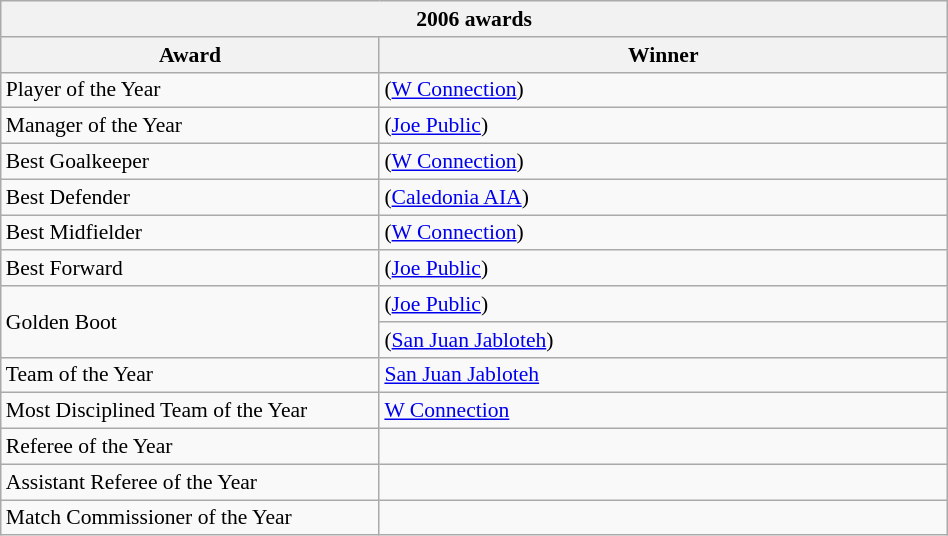<table class="collapsible wikitable collapsed" width=50%; style="font-size:90%;">
<tr>
<th colspan="4">2006 awards</th>
</tr>
<tr>
<th width=20%>Award</th>
<th width=30%>Winner</th>
</tr>
<tr>
<td>Player of the Year</td>
<td>  (<a href='#'>W Connection</a>)</td>
</tr>
<tr>
<td>Manager of the Year</td>
<td>  (<a href='#'>Joe Public</a>)</td>
</tr>
<tr>
<td>Best Goalkeeper</td>
<td>  (<a href='#'>W Connection</a>)</td>
</tr>
<tr>
<td>Best Defender</td>
<td>  (<a href='#'>Caledonia AIA</a>)</td>
</tr>
<tr>
<td>Best Midfielder</td>
<td>  (<a href='#'>W Connection</a>)</td>
</tr>
<tr>
<td>Best Forward</td>
<td>  (<a href='#'>Joe Public</a>)</td>
</tr>
<tr>
<td rowspan="2">Golden Boot</td>
<td>  (<a href='#'>Joe Public</a>)</td>
</tr>
<tr>
<td>  (<a href='#'>San Juan Jabloteh</a>)</td>
</tr>
<tr>
<td>Team of the Year</td>
<td><a href='#'>San Juan Jabloteh</a></td>
</tr>
<tr>
<td>Most Disciplined Team of the Year</td>
<td><a href='#'>W Connection</a></td>
</tr>
<tr>
<td>Referee of the Year</td>
<td></td>
</tr>
<tr>
<td>Assistant Referee of the Year</td>
<td></td>
</tr>
<tr>
<td>Match Commissioner of the Year</td>
<td></td>
</tr>
</table>
